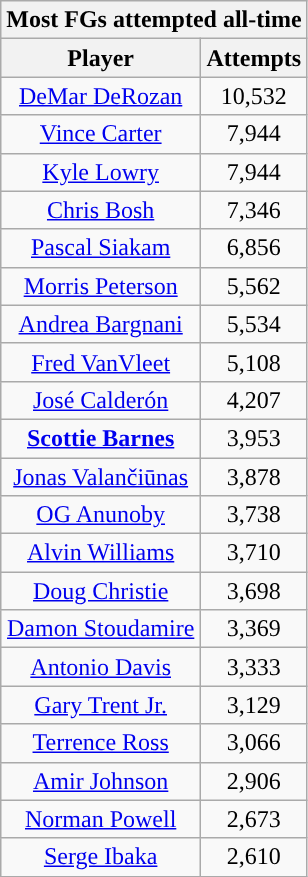<table class="wikitable sortable" style="text-align:center">
<tr>
<th colspan="2">Most FGs attempted all-time</th>
</tr>
<tr>
<th>Player</th>
<th>Attempts</th>
</tr>
<tr>
<td><a href='#'>DeMar DeRozan</a></td>
<td>10,532</td>
</tr>
<tr>
<td><a href='#'>Vince Carter</a></td>
<td>7,944</td>
</tr>
<tr>
<td><a href='#'>Kyle Lowry</a></td>
<td>7,944</td>
</tr>
<tr>
<td><a href='#'>Chris Bosh</a></td>
<td>7,346</td>
</tr>
<tr>
<td><a href='#'>Pascal Siakam</a></td>
<td>6,856</td>
</tr>
<tr>
<td><a href='#'>Morris Peterson</a></td>
<td>5,562</td>
</tr>
<tr>
<td><a href='#'>Andrea Bargnani</a></td>
<td>5,534</td>
</tr>
<tr>
<td><a href='#'>Fred VanVleet</a></td>
<td>5,108</td>
</tr>
<tr>
<td><a href='#'>José Calderón</a></td>
<td>4,207</td>
</tr>
<tr>
<td><strong><a href='#'>Scottie Barnes</a></strong></td>
<td>3,953</td>
</tr>
<tr>
<td><a href='#'>Jonas Valančiūnas</a></td>
<td>3,878</td>
</tr>
<tr>
<td><a href='#'>OG Anunoby</a></td>
<td>3,738</td>
</tr>
<tr>
<td><a href='#'>Alvin Williams</a></td>
<td>3,710</td>
</tr>
<tr>
<td><a href='#'>Doug Christie</a></td>
<td>3,698</td>
</tr>
<tr>
<td><a href='#'>Damon Stoudamire</a></td>
<td>3,369</td>
</tr>
<tr>
<td><a href='#'>Antonio Davis</a></td>
<td>3,333</td>
</tr>
<tr>
<td><a href='#'>Gary Trent Jr.</a></td>
<td>3,129</td>
</tr>
<tr>
<td><a href='#'>Terrence Ross</a></td>
<td>3,066</td>
</tr>
<tr>
<td><a href='#'>Amir Johnson</a></td>
<td>2,906</td>
</tr>
<tr>
<td><a href='#'>Norman Powell</a></td>
<td>2,673</td>
</tr>
<tr>
<td><a href='#'>Serge Ibaka</a></td>
<td>2,610</td>
</tr>
</table>
